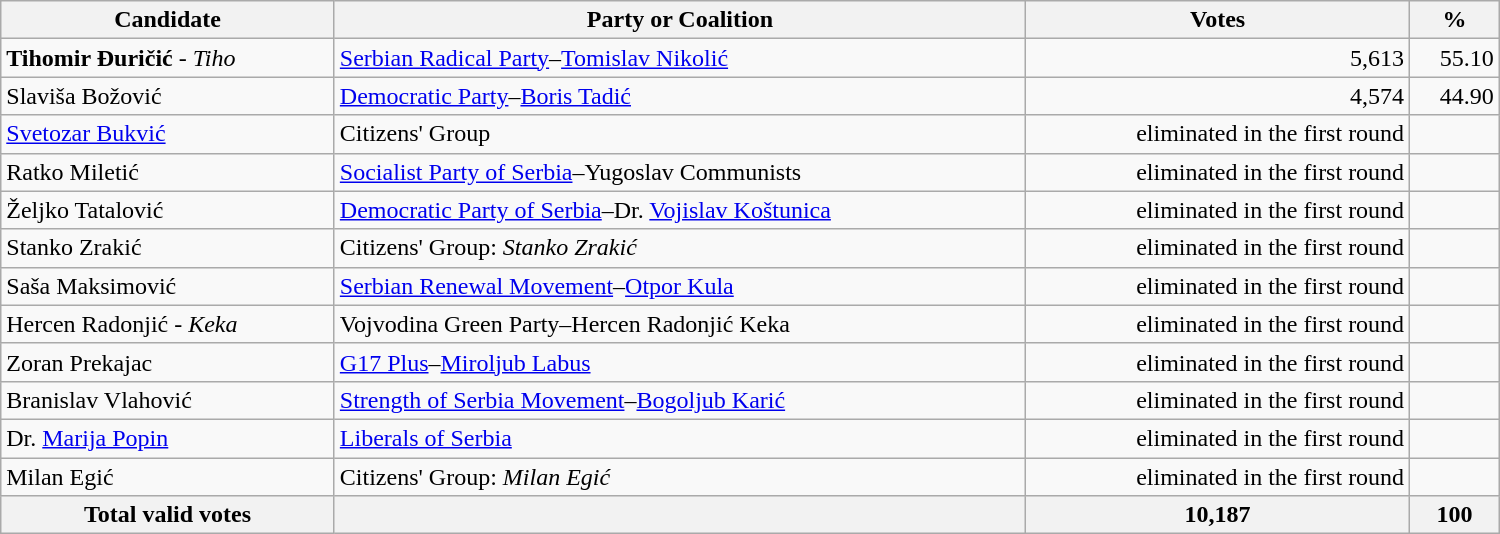<table style="width:1000px;" class="wikitable">
<tr>
<th>Candidate</th>
<th>Party or Coalition</th>
<th>Votes</th>
<th>%</th>
</tr>
<tr>
<td align="left"><strong>Tihomir Đuričić</strong> - <em>Tiho</em></td>
<td align="left"><a href='#'>Serbian Radical Party</a>–<a href='#'>Tomislav Nikolić</a></td>
<td align="right">5,613</td>
<td align="right">55.10</td>
</tr>
<tr>
<td align="left">Slaviša Božović</td>
<td align="left"><a href='#'>Democratic Party</a>–<a href='#'>Boris Tadić</a></td>
<td align="right">4,574</td>
<td align="right">44.90</td>
</tr>
<tr>
<td align="left"><a href='#'>Svetozar Bukvić</a></td>
<td align="left">Citizens' Group</td>
<td align="right">eliminated in the first round</td>
<td align="right"></td>
</tr>
<tr>
<td align="left">Ratko Miletić</td>
<td align="left"><a href='#'>Socialist Party of Serbia</a>–Yugoslav Communists</td>
<td align="right">eliminated in the first round</td>
<td align="right"></td>
</tr>
<tr>
<td align="left">Željko Tatalović</td>
<td align="left"><a href='#'>Democratic Party of Serbia</a>–Dr. <a href='#'>Vojislav Koštunica</a></td>
<td align="right">eliminated in the first round</td>
<td align="right"></td>
</tr>
<tr>
<td align="left">Stanko Zrakić</td>
<td align="left">Citizens' Group: <em>Stanko Zrakić</em></td>
<td align="right">eliminated in the first round</td>
<td align="right"></td>
</tr>
<tr>
<td align="left">Saša Maksimović</td>
<td align="left"><a href='#'>Serbian Renewal Movement</a>–<a href='#'>Otpor Kula</a></td>
<td align="right">eliminated in the first round</td>
<td align="right"></td>
</tr>
<tr>
<td align="left">Hercen Radonjić - <em>Keka</em></td>
<td align="left">Vojvodina Green Party–Hercen Radonjić Keka</td>
<td align="right">eliminated in the first round</td>
<td align="right"></td>
</tr>
<tr>
<td align="left">Zoran Prekajac</td>
<td align="left"><a href='#'>G17 Plus</a>–<a href='#'>Miroljub Labus</a></td>
<td align="right">eliminated in the first round</td>
<td align="right"></td>
</tr>
<tr>
<td align="left">Branislav Vlahović</td>
<td align="left"><a href='#'>Strength of Serbia Movement</a>–<a href='#'>Bogoljub Karić</a></td>
<td align="right">eliminated in the first round</td>
<td align="right"></td>
</tr>
<tr>
<td align="left">Dr. <a href='#'>Marija Popin</a></td>
<td align="left"><a href='#'>Liberals of Serbia</a></td>
<td align="right">eliminated in the first round</td>
<td align="right"></td>
</tr>
<tr>
<td align="left">Milan Egić</td>
<td align="left">Citizens' Group: <em>Milan Egić</em></td>
<td align="right">eliminated in the first round</td>
<td align="right"></td>
</tr>
<tr>
<th align="left">Total valid votes</th>
<th align="left"></th>
<th align="right">10,187</th>
<th align="right">100</th>
</tr>
</table>
